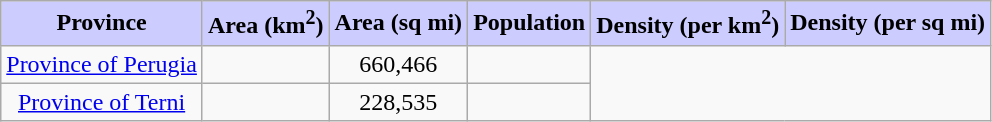<table class="wikitable" style="text-align: center">
<tr>
<th style="background:#ccf;">Province</th>
<th style="background:#ccf;">Area (km<sup>2</sup>)</th>
<th style="background:#ccf;">Area (sq mi)</th>
<th style="background:#ccf;">Population</th>
<th style="background:#ccf;">Density (per km<sup>2</sup>)</th>
<th style="background:#ccf;">Density (per sq mi)</th>
</tr>
<tr>
<td><a href='#'>Province of Perugia</a></td>
<td></td>
<td>660,466</td>
<td></td>
</tr>
<tr>
<td><a href='#'>Province of Terni</a></td>
<td></td>
<td>228,535</td>
<td></td>
</tr>
</table>
